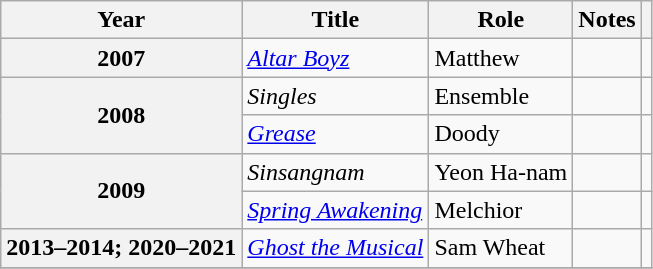<table class="wikitable plainrowheaders sortable">
<tr>
<th scope="col">Year</th>
<th scope="col">Title</th>
<th scope="col">Role</th>
<th scope="col" class="unsortable">Notes</th>
<th scope="col" class="unsortable"></th>
</tr>
<tr>
<th scope="row">2007</th>
<td><em><a href='#'>Altar Boyz</a></em></td>
<td>Matthew</td>
<td></td>
<td></td>
</tr>
<tr>
<th scope="row" rowspan="2">2008</th>
<td><em>Singles</em></td>
<td>Ensemble</td>
<td></td>
<td></td>
</tr>
<tr>
<td><em><a href='#'>Grease</a></em></td>
<td>Doody</td>
<td></td>
<td></td>
</tr>
<tr>
<th scope="row" rowspan="2">2009</th>
<td><em>Sinsangnam</em></td>
<td>Yeon Ha-nam</td>
<td></td>
<td></td>
</tr>
<tr>
<td><em><a href='#'>Spring Awakening</a></em></td>
<td>Melchior</td>
<td></td>
<td style="text-align:center"></td>
</tr>
<tr>
<th scope="row">2013–2014; 2020–2021</th>
<td><em><a href='#'>Ghost the Musical</a></em></td>
<td>Sam Wheat</td>
<td></td>
<td style="text-align:center"></td>
</tr>
<tr>
</tr>
</table>
